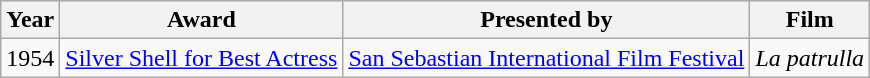<table class="wikitable">
<tr>
<th>Year</th>
<th>Award</th>
<th>Presented by</th>
<th>Film</th>
</tr>
<tr>
<td>1954</td>
<td><a href='#'>Silver Shell for Best Actress</a></td>
<td><a href='#'>San Sebastian International Film Festival</a></td>
<td><em>La patrulla</em></td>
</tr>
</table>
